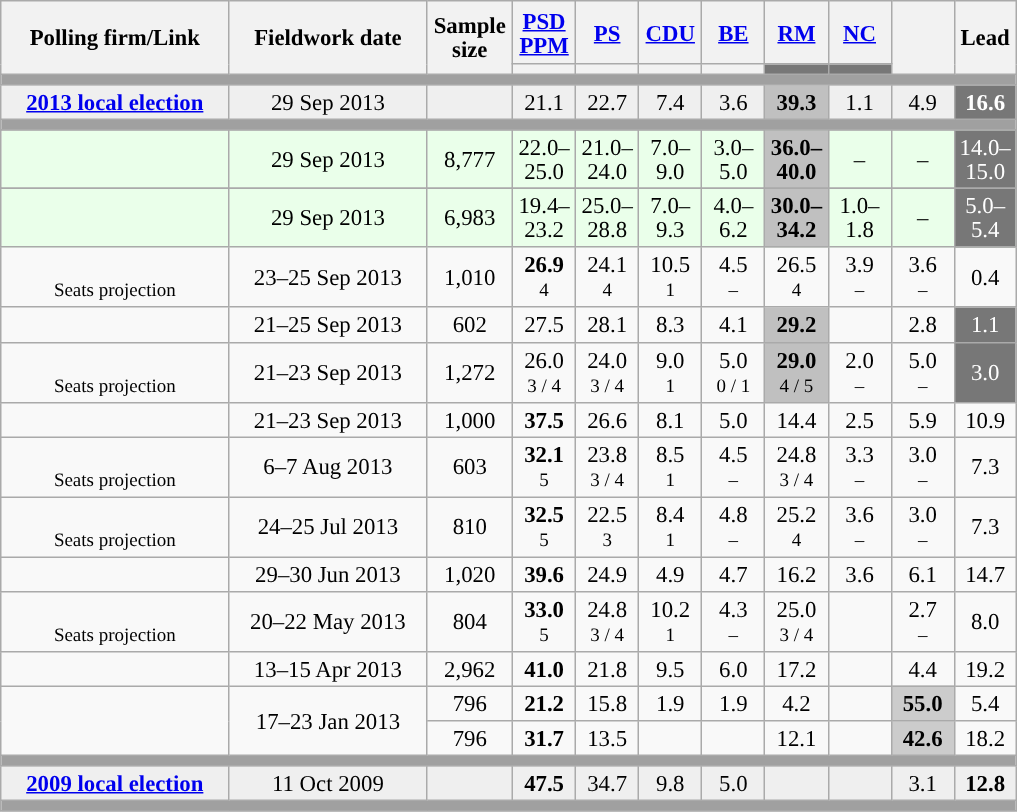<table class="wikitable collapsible sortable" style="text-align:center; font-size:95%; line-height:16px;">
<tr style="height:42px;">
<th style="width:145px;" rowspan="2">Polling firm/Link</th>
<th style="width:125px;" rowspan="2">Fieldwork date</th>
<th class="unsortable" style="width:50px;" rowspan="2">Sample size</th>
<th class="unsortable" style="width:35px;"><a href='#'>PSD</a><br><a href='#'>PPM</a></th>
<th class="unsortable" style="width:35px;"><a href='#'>PS</a></th>
<th class="unsortable" style="width:35px;"><a href='#'>CDU</a></th>
<th class="unsortable" style="width:35px;"><a href='#'>BE</a></th>
<th class="unsortable" style="width:35px;"><a href='#'>RM</a></th>
<th class="unsortable" style="width:35px;"><a href='#'>NC</a></th>
<th class="unsortable" style="width:35px;" rowspan="2"></th>
<th class="unsortable" style="width:30px;" rowspan="2">Lead</th>
</tr>
<tr>
<th class="unsortable" style="color:inherit;background:"></th>
<th class="unsortable" style="color:inherit;background:"></th>
<th class="unsortable" style="color:inherit;background:"></th>
<th class="unsortable" style="color:inherit;background:"></th>
<th class="unsortable" style="color:inherit;background:#777777;"></th>
<th class="unsortable" style="color:inherit;background:#777777;"></th>
</tr>
<tr>
<td colspan="12" style="background:#A0A0A0"></td>
</tr>
<tr style="background:#EFEFEF;">
<td><strong><a href='#'>2013 local election</a></strong></td>
<td data-sort-value="2019-10-06">29 Sep 2013</td>
<td></td>
<td>21.1<br></td>
<td>22.7<br></td>
<td>7.4<br></td>
<td>3.6<br></td>
<td style="background:#C0C0C0"><strong>39.3</strong><br></td>
<td>1.1<br></td>
<td>4.9<br></td>
<td style="background:#777777; color:white;"><strong>16.6</strong></td>
</tr>
<tr>
<td colspan="12" style="background:#A0A0A0"></td>
</tr>
<tr>
</tr>
<tr style="background:#EAFFEA"|>
<td></td>
<td data-sort-value="2019-10-06">29 Sep 2013</td>
<td>8,777</td>
<td>22.0–<br>25.0<br></td>
<td>21.0–<br>24.0<br></td>
<td>7.0–<br>9.0<br></td>
<td>3.0–<br>5.0<br></td>
<td style="background:#C0C0C0"><strong>36.0–<br>40.0</strong><br></td>
<td>–</td>
<td>–</td>
<td style="background:#777777; color:white;">14.0–<br>15.0</td>
</tr>
<tr>
</tr>
<tr style="background:#EAFFEA"|>
<td></td>
<td data-sort-value="2019-10-06">29 Sep 2013</td>
<td>6,983</td>
<td>19.4–<br>23.2<br></td>
<td>25.0–<br>28.8<br></td>
<td>7.0–<br>9.3<br></td>
<td>4.0–<br>6.2<br></td>
<td style="background:#C0C0C0"><strong>30.0–<br>34.2</strong><br></td>
<td>1.0–<br>1.8<br></td>
<td>–</td>
<td style="background:#777777; color:white;">5.0–<br>5.4</td>
</tr>
<tr>
<td align="center"><br><small>Seats projection</small></td>
<td align="center">23–25 Sep 2013</td>
<td>1,010</td>
<td align="center" ><strong>26.9</strong><br><small>4 </small></td>
<td align="center">24.1<br><small>4 </small></td>
<td align="center">10.5<br><small>1 </small></td>
<td align="center">4.5<br><small> – </small></td>
<td align="center">26.5<br><small>4 </small></td>
<td align="center">3.9<br><small> – </small></td>
<td align="center">3.6<br><small> – </small></td>
<td style="background:">0.4</td>
</tr>
<tr>
<td align="center"></td>
<td align="center">21–25 Sep 2013</td>
<td>602</td>
<td align="center">27.5</td>
<td align="center">28.1</td>
<td align="center">8.3</td>
<td align="center">4.1</td>
<td align="center" style="background:#C0C0C0"><strong>29.2</strong></td>
<td></td>
<td align="center">2.8</td>
<td style="background:#777777;; color:white;">1.1</td>
</tr>
<tr>
<td align="center"><br><small>Seats projection</small></td>
<td align="center">21–23 Sep 2013</td>
<td>1,272</td>
<td align="center">26.0<br><small>3 / 4 </small></td>
<td align="center">24.0<br><small>3 / 4 </small></td>
<td align="center">9.0<br><small> 1  </small></td>
<td align="center">5.0<br><small> 0 / 1 </small></td>
<td align="center" style="background:#C0C0C0"><strong>29.0</strong><br><small>4 / 5 </small></td>
<td align="center">2.0<br><small> – </small></td>
<td align="center">5.0<br><small> – </small></td>
<td style="background:#777777;; color:white;">3.0</td>
</tr>
<tr>
<td align="center"></td>
<td align="center">21–23 Sep 2013</td>
<td>1,000</td>
<td align="center" ><strong>37.5</strong></td>
<td align="center">26.6</td>
<td align="center">8.1</td>
<td align="center">5.0</td>
<td align="center">14.4</td>
<td align="center">2.5</td>
<td align="center">5.9</td>
<td style="background:">10.9</td>
</tr>
<tr>
<td align="center"><br><small>Seats projection</small></td>
<td align="center">6–7 Aug 2013</td>
<td>603</td>
<td align="center" ><strong>32.1</strong><br><small>5 </small></td>
<td align="center">23.8<br><small>3 / 4 </small></td>
<td align="center">8.5<br><small>1 </small></td>
<td align="center">4.5<br><small> – </small></td>
<td align="center">24.8<br><small>3 / 4 </small></td>
<td align="center">3.3<br><small> – </small></td>
<td align="center">3.0<br><small> – </small></td>
<td style="background:">7.3</td>
</tr>
<tr>
<td align="center"><br><small>Seats projection</small></td>
<td align="center">24–25 Jul 2013</td>
<td>810</td>
<td align="center" ><strong>32.5</strong><br><small>5 </small></td>
<td align="center">22.5<br><small>3 </small></td>
<td align="center">8.4<br><small>1 </small></td>
<td align="center">4.8<br><small> – </small></td>
<td align="center">25.2<br><small>4 </small></td>
<td align="center">3.6<br><small> – </small></td>
<td align="center">3.0<br><small> – </small></td>
<td style="background:">7.3</td>
</tr>
<tr>
<td align="center"></td>
<td align="center">29–30 Jun 2013</td>
<td>1,020</td>
<td align="center" ><strong>39.6</strong></td>
<td align="center">24.9</td>
<td align="center">4.9</td>
<td align="center">4.7</td>
<td align="center">16.2</td>
<td align="center">3.6</td>
<td align="center">6.1</td>
<td style="background:">14.7</td>
</tr>
<tr>
<td align="center"><br><small>Seats projection</small></td>
<td align="center">20–22 May 2013</td>
<td>804</td>
<td align="center" ><strong>33.0</strong><br><small>5 </small></td>
<td align="center">24.8<br><small>3 / 4 </small></td>
<td align="center">10.2<br><small>1 </small></td>
<td align="center">4.3<br><small> – </small></td>
<td align="center">25.0<br><small>3 / 4 </small></td>
<td></td>
<td align="center">2.7<br><small> – </small></td>
<td style="background:">8.0</td>
</tr>
<tr>
<td align="center"></td>
<td align="center">13–15 Apr 2013</td>
<td>2,962</td>
<td align="center" ><strong>41.0</strong></td>
<td align="center">21.8</td>
<td align="center">9.5</td>
<td align="center">6.0</td>
<td align="center">17.2</td>
<td></td>
<td align="center">4.4</td>
<td style="background:">19.2</td>
</tr>
<tr>
<td rowspan="2" align="center"></td>
<td rowspan="2" align="center">17–23 Jan 2013</td>
<td>796</td>
<td align="center" ><strong>21.2</strong></td>
<td align="center">15.8</td>
<td align="center">1.9</td>
<td align="center">1.9</td>
<td align="center">4.2</td>
<td></td>
<td align="center" style="background:#cccccc"><strong>55.0</strong></td>
<td style="background:">5.4</td>
</tr>
<tr>
<td>796</td>
<td align="center" ><strong>31.7</strong></td>
<td align="center">13.5</td>
<td></td>
<td></td>
<td align="center">12.1</td>
<td></td>
<td align="center" style="background:#cccccc"><strong>42.6</strong></td>
<td style="background:">18.2</td>
</tr>
<tr>
<td colspan="13" style="background:#A0A0A0"></td>
</tr>
<tr style="background:#EFEFEF;">
<td><strong><a href='#'>2009 local election</a></strong></td>
<td data-sort-value="2019-10-06">11 Oct 2009</td>
<td></td>
<td><strong>47.5</strong><br></td>
<td>34.7<br></td>
<td>9.8<br></td>
<td>5.0<br></td>
<td></td>
<td></td>
<td>3.1<br></td>
<td style="background:"><strong>12.8</strong></td>
</tr>
<tr>
<td colspan="13" style="background:#A0A0A0"></td>
</tr>
</table>
